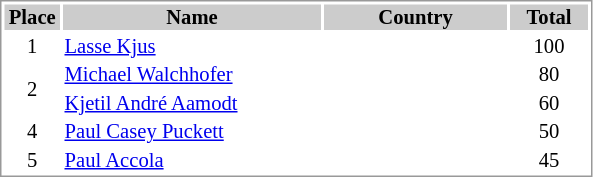<table border="0" style="border: 1px solid #999; background-color:#FFFFFF; text-align:left; font-size:86%; line-height:15px;">
<tr align="center" bgcolor="#CCCCCC">
<th width=35>Place</th>
<th width=170>Name</th>
<th width=120>Country</th>
<th width=50>Total</th>
</tr>
<tr>
<td align=center>1</td>
<td><a href='#'>Lasse Kjus</a></td>
<td></td>
<td align=center>100</td>
</tr>
<tr>
<td rowspan=2 align=center>2</td>
<td><a href='#'>Michael Walchhofer</a></td>
<td></td>
<td align=center>80</td>
</tr>
<tr>
<td><a href='#'>Kjetil André Aamodt</a></td>
<td></td>
<td align=center>60</td>
</tr>
<tr>
<td align=center>4</td>
<td><a href='#'>Paul Casey Puckett</a></td>
<td></td>
<td align=center>50</td>
</tr>
<tr>
<td align=center>5</td>
<td><a href='#'>Paul Accola</a></td>
<td></td>
<td align=center>45</td>
</tr>
</table>
